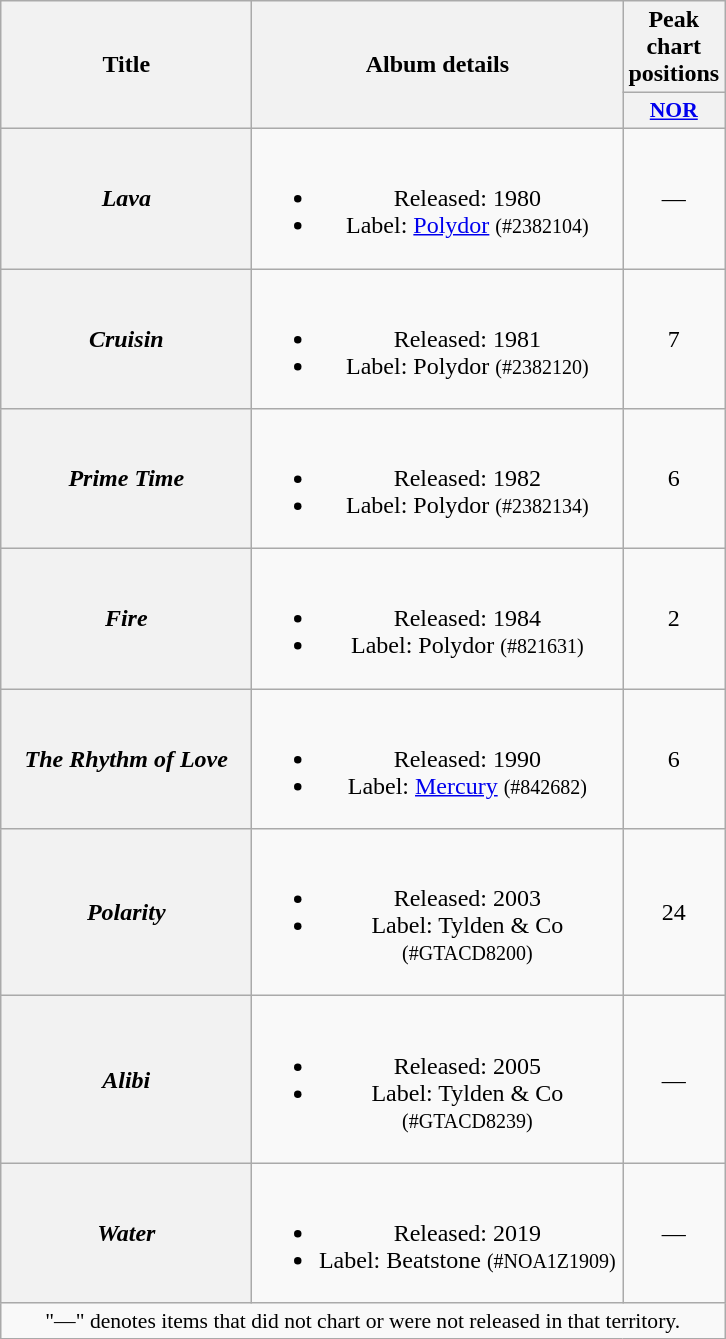<table class="wikitable plainrowheaders" style="text-align:center;">
<tr>
<th scope="col" rowspan="2" style="width:10em;">Title</th>
<th scope="col" rowspan="2" style="width:15em;">Album details</th>
<th scope="col" colspan="1">Peak chart positions</th>
</tr>
<tr>
<th style="width:2em;font-size:90%;"><a href='#'>NOR</a><br></th>
</tr>
<tr>
<th scope="row"><em>Lava</em></th>
<td><br><ul><li>Released: 1980</li><li>Label: <a href='#'>Polydor</a> <small>(#2382104)</small></li></ul></td>
<td>—</td>
</tr>
<tr>
<th scope="row"><em>Cruisin</em></th>
<td><br><ul><li>Released: 1981</li><li>Label: Polydor <small>(#2382120)</small></li></ul></td>
<td>7</td>
</tr>
<tr>
<th scope="row"><em>Prime Time</em></th>
<td><br><ul><li>Released: 1982</li><li>Label: Polydor <small>(#2382134)</small></li></ul></td>
<td>6</td>
</tr>
<tr>
<th scope="row"><em>Fire</em></th>
<td><br><ul><li>Released: 1984</li><li>Label: Polydor <small>(#821631)</small></li></ul></td>
<td>2</td>
</tr>
<tr>
<th scope="row"><em>The Rhythm of Love</em></th>
<td><br><ul><li>Released: 1990</li><li>Label: <a href='#'>Mercury</a> <small>(#842682)</small></li></ul></td>
<td>6</td>
</tr>
<tr>
<th scope="row"><em>Polarity</em></th>
<td><br><ul><li>Released: 2003</li><li>Label: Tylden & Co <small>(#GTACD8200)</small></li></ul></td>
<td>24</td>
</tr>
<tr>
<th scope="row"><em>Alibi</em></th>
<td><br><ul><li>Released: 2005</li><li>Label: Tylden & Co <small>(#GTACD8239)</small></li></ul></td>
<td>—</td>
</tr>
<tr>
<th scope="row"><em>Water</em></th>
<td><br><ul><li>Released: 2019</li><li>Label: Beatstone <small>(#NOA1Z1909)</small></li></ul></td>
<td>—</td>
</tr>
<tr>
<td align="center" colspan="15" style="font-size:90%">"—" denotes items that did not chart or were not released in that territory.</td>
</tr>
</table>
